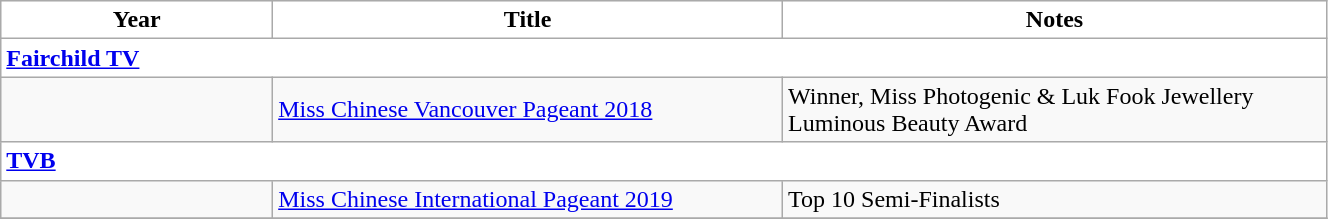<table class="wikitable" width="70%">
<tr style="background:#FFF; color:#000" align=center>
<td style="width:8%"><strong>Year</strong></td>
<td style="width:15%"><strong>Title</strong></td>
<td style="width:16%"><strong>Notes</strong></td>
</tr>
<tr>
<td style="background:#FFF; color:#000" align="left"; colspan="4"><strong><a href='#'>Fairchild TV</a></strong></td>
</tr>
<tr>
<td></td>
<td><a href='#'>Miss Chinese Vancouver Pageant 2018</a></td>
<td>Winner, Miss Photogenic & Luk Fook Jewellery Luminous Beauty Award</td>
</tr>
<tr>
<td style="background:#FFF; color:#000" align="left"; colspan="4"><strong><a href='#'>TVB</a></strong></td>
</tr>
<tr>
<td></td>
<td><a href='#'>Miss Chinese International Pageant 2019</a></td>
<td>Top 10 Semi-Finalists</td>
</tr>
<tr>
</tr>
</table>
